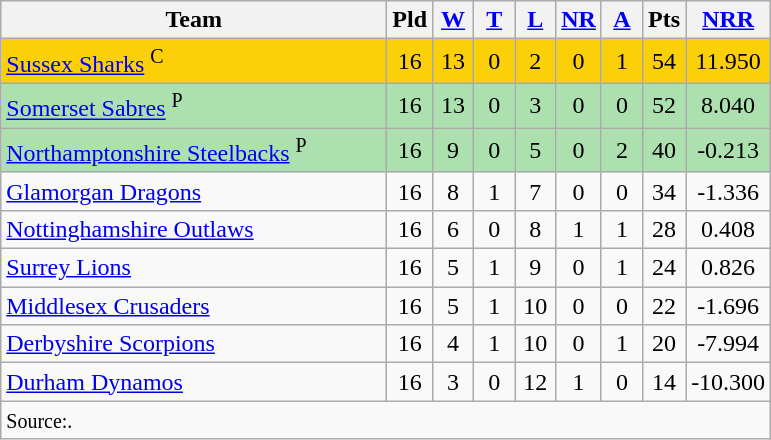<table class="wikitable" style="text-align:center;">
<tr>
<th width=250>Team</th>
<th width=20 abbr="Played">Pld</th>
<th width=20 abbr="Won"><a href='#'>W</a></th>
<th width=20 abbr="Tied"><a href='#'>T</a></th>
<th width=20 abbr="Lost"><a href='#'>L</a></th>
<th width=20 abbr="No result"><a href='#'>NR</a></th>
<th width=20 abbr="Abandoned"><a href='#'>A</a></th>
<th width=20 abbr="Points">Pts</th>
<th width=20 abbr="Net Run Rate"><a href='#'>NRR</a></th>
</tr>
<tr style="background:#fbd009;">
<td style="text-align:left;"><a href='#'>Sussex Sharks</a> <sup>C</sup></td>
<td>16</td>
<td>13</td>
<td>0</td>
<td>2</td>
<td>0</td>
<td>1</td>
<td>54</td>
<td>11.950</td>
</tr>
<tr style="background:#ace1af;">
<td style="text-align:left;"><a href='#'>Somerset Sabres</a> <sup>P</sup></td>
<td>16</td>
<td>13</td>
<td>0</td>
<td>3</td>
<td>0</td>
<td>0</td>
<td>52</td>
<td>8.040</td>
</tr>
<tr style="background:#ace1af;">
<td style="text-align:left;"><a href='#'>Northamptonshire Steelbacks</a> <sup>P</sup></td>
<td>16</td>
<td>9</td>
<td>0</td>
<td>5</td>
<td>0</td>
<td>2</td>
<td>40</td>
<td>-0.213</td>
</tr>
<tr style="background:#f9f9f9;">
<td style="text-align:left;"><a href='#'>Glamorgan Dragons</a></td>
<td>16</td>
<td>8</td>
<td>1</td>
<td>7</td>
<td>0</td>
<td>0</td>
<td>34</td>
<td>-1.336</td>
</tr>
<tr style="background:#f9f9f9;">
<td style="text-align:left;"><a href='#'>Nottinghamshire Outlaws</a></td>
<td>16</td>
<td>6</td>
<td>0</td>
<td>8</td>
<td>1</td>
<td>1</td>
<td>28</td>
<td>0.408</td>
</tr>
<tr style="background:#f9f9f9;">
<td style="text-align:left;"><a href='#'>Surrey Lions</a></td>
<td>16</td>
<td>5</td>
<td>1</td>
<td>9</td>
<td>0</td>
<td>1</td>
<td>24</td>
<td>0.826</td>
</tr>
<tr style="background:#f9f9f9;">
<td style="text-align:left;"><a href='#'>Middlesex Crusaders</a></td>
<td>16</td>
<td>5</td>
<td>1</td>
<td>10</td>
<td>0</td>
<td>0</td>
<td>22</td>
<td>-1.696</td>
</tr>
<tr style="background:#f9f9f9;">
<td style="text-align:left;"><a href='#'>Derbyshire Scorpions</a></td>
<td>16</td>
<td>4</td>
<td>1</td>
<td>10</td>
<td>0</td>
<td>1</td>
<td>20</td>
<td>-7.994</td>
</tr>
<tr style="background:#f9f9f9;">
<td style="text-align:left;"><a href='#'>Durham Dynamos</a></td>
<td>16</td>
<td>3</td>
<td>0</td>
<td>12</td>
<td>1</td>
<td>0</td>
<td>14</td>
<td>-10.300</td>
</tr>
<tr>
<td colspan=9 align="left"><small>Source:.</small></td>
</tr>
</table>
